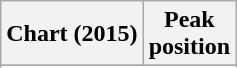<table class="wikitable plainrowheaders sortable" style="text-align:center">
<tr>
<th scope="col">Chart (2015)</th>
<th scope="col">Peak<br>position</th>
</tr>
<tr>
</tr>
<tr>
</tr>
<tr>
</tr>
<tr>
</tr>
<tr>
</tr>
</table>
